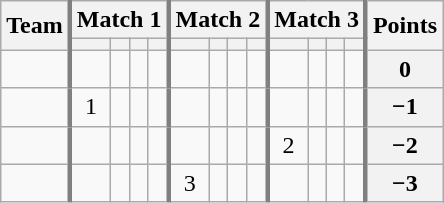<table class="wikitable sortable" style="text-align:center;">
<tr>
<th rowspan=2>Team</th>
<th colspan=4 style="border-left:3px solid gray">Match 1</th>
<th colspan=4 style="border-left:3px solid gray">Match 2</th>
<th colspan=4 style="border-left:3px solid gray">Match 3</th>
<th rowspan=2 style="border-left:3px solid gray">Points</th>
</tr>
<tr>
<th style="border-left:3px solid gray"></th>
<th></th>
<th></th>
<th></th>
<th style="border-left:3px solid gray"></th>
<th></th>
<th></th>
<th></th>
<th style="border-left:3px solid gray"></th>
<th></th>
<th></th>
<th></th>
</tr>
<tr>
<td align=left></td>
<td style="border-left:3px solid gray"></td>
<td></td>
<td></td>
<td></td>
<td style="border-left:3px solid gray"></td>
<td></td>
<td></td>
<td></td>
<td style="border-left:3px solid gray"></td>
<td></td>
<td></td>
<td></td>
<th style="border-left:3px solid gray">0</th>
</tr>
<tr>
<td align=left></td>
<td style="border-left:3px solid gray">1</td>
<td></td>
<td></td>
<td></td>
<td style="border-left:3px solid gray"></td>
<td></td>
<td></td>
<td></td>
<td style="border-left:3px solid gray"></td>
<td></td>
<td></td>
<td></td>
<th style="border-left:3px solid gray">−1</th>
</tr>
<tr>
<td align=left></td>
<td style="border-left:3px solid gray"></td>
<td></td>
<td></td>
<td></td>
<td style="border-left:3px solid gray"></td>
<td></td>
<td></td>
<td></td>
<td style="border-left:3px solid gray">2</td>
<td></td>
<td></td>
<td></td>
<th style="border-left:3px solid gray">−2</th>
</tr>
<tr>
<td align=left></td>
<td style="border-left:3px solid gray"></td>
<td></td>
<td></td>
<td></td>
<td style="border-left:3px solid gray">3</td>
<td></td>
<td></td>
<td></td>
<td style="border-left:3px solid gray"></td>
<td></td>
<td></td>
<td></td>
<th style="border-left:3px solid gray">−3</th>
</tr>
</table>
